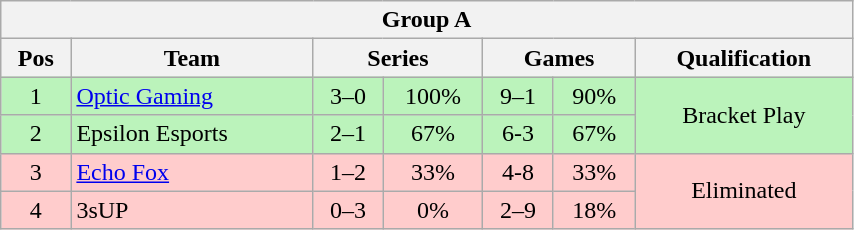<table class="wikitable" style="display: inline-table;width: 45%;">
<tr>
<th colspan="7">Group A</th>
</tr>
<tr>
<th>Pos</th>
<th>Team</th>
<th colspan="2">Series</th>
<th colspan="2">Games</th>
<th>Qualification</th>
</tr>
<tr>
<td style="text-align:center; background:#BBF3BB;">1</td>
<td style="text-align:left; background:#BBF3BB;"><a href='#'>Optic Gaming</a></td>
<td style="text-align:center; background:#BBF3BB;">3–0</td>
<td style="text-align:center; background:#BBF3BB;">100%</td>
<td style="text-align:center; background:#BBF3BB;">9–1</td>
<td style="text-align:center; background:#BBF3BB;">90%</td>
<td style="text-align:center; background:#BBF3BB;" rowspan="2">Bracket Play</td>
</tr>
<tr>
<td style="text-align:center; background:#BBF3BB;">2</td>
<td style="text-align:left; background:#BBF3BB;">Epsilon Esports</td>
<td style="text-align:center; background:#BBF3BB;">2–1</td>
<td style="text-align:center; background:#BBF3BB;">67%</td>
<td style="text-align:center; background:#BBF3BB;">6-3</td>
<td style="text-align:center; background:#BBF3BB;">67%</td>
</tr>
<tr>
<td style="text-align:center; background:#FFCCCC;">3</td>
<td style="text-align:left; background:#FFCCCC;"><a href='#'>Echo Fox</a></td>
<td style="text-align:center; background:#FFCCCC;">1–2</td>
<td style="text-align:center; background:#FFCCCC;">33%</td>
<td style="text-align:center; background:#FFCCCC;">4-8</td>
<td style="text-align:center; background:#FFCCCC;">33%</td>
<td style="text-align:center; background:#FFCCCC;" rowspan="2">Eliminated</td>
</tr>
<tr>
<td style="text-align:center; background:#FFCCCC;">4</td>
<td style="text-align:left; background:#FFCCCC;">3sUP</td>
<td style="text-align:center; background:#FFCCCC;">0–3</td>
<td style="text-align:center; background:#FFCCCC;">0%</td>
<td style="text-align:center; background:#FFCCCC;">2–9</td>
<td style="text-align:center; background:#FFCCCC;">18%</td>
</tr>
</table>
